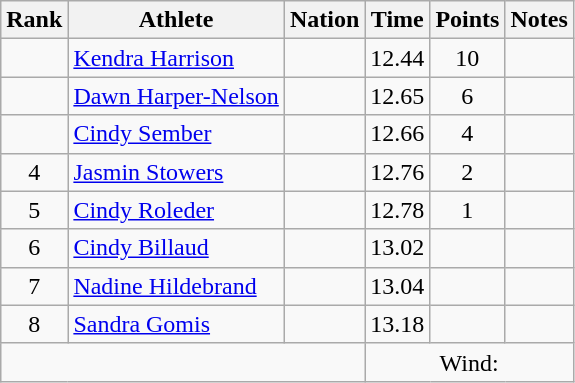<table class="wikitable mw-datatable sortable" style="text-align:center;">
<tr>
<th>Rank</th>
<th>Athlete</th>
<th>Nation</th>
<th>Time</th>
<th>Points</th>
<th>Notes</th>
</tr>
<tr>
<td></td>
<td align=left><a href='#'>Kendra Harrison</a></td>
<td align=left></td>
<td>12.44</td>
<td>10</td>
<td></td>
</tr>
<tr>
<td></td>
<td align=left><a href='#'>Dawn Harper-Nelson</a></td>
<td align=left></td>
<td>12.65</td>
<td>6</td>
<td></td>
</tr>
<tr>
<td></td>
<td align=left><a href='#'>Cindy Sember</a></td>
<td align=left></td>
<td>12.66</td>
<td>4</td>
<td></td>
</tr>
<tr>
<td>4</td>
<td align=left><a href='#'>Jasmin Stowers</a></td>
<td align=left></td>
<td>12.76</td>
<td>2</td>
<td></td>
</tr>
<tr>
<td>5</td>
<td align=left><a href='#'>Cindy Roleder</a></td>
<td align=left></td>
<td>12.78</td>
<td>1</td>
<td></td>
</tr>
<tr>
<td>6</td>
<td align=left><a href='#'>Cindy Billaud</a></td>
<td align=left></td>
<td>13.02</td>
<td></td>
<td></td>
</tr>
<tr>
<td>7</td>
<td align=left><a href='#'>Nadine Hildebrand</a></td>
<td align=left></td>
<td>13.04</td>
<td></td>
<td></td>
</tr>
<tr>
<td>8</td>
<td align=left><a href='#'>Sandra Gomis</a></td>
<td align=left></td>
<td>13.18</td>
<td></td>
<td></td>
</tr>
<tr class="sortbottom">
<td colspan=3></td>
<td colspan=3>Wind: </td>
</tr>
</table>
